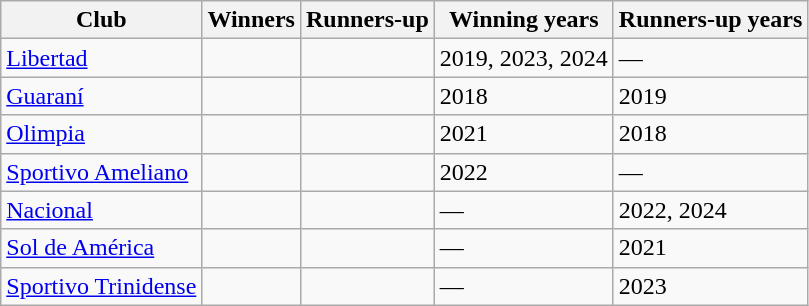<table class="wikitable">
<tr>
<th>Club</th>
<th>Winners</th>
<th>Runners-up</th>
<th>Winning years</th>
<th>Runners-up years</th>
</tr>
<tr>
<td><a href='#'>Libertad</a></td>
<td></td>
<td></td>
<td>2019, 2023, 2024</td>
<td>—</td>
</tr>
<tr>
<td><a href='#'>Guaraní</a></td>
<td></td>
<td></td>
<td>2018</td>
<td>2019</td>
</tr>
<tr>
<td><a href='#'>Olimpia</a></td>
<td></td>
<td></td>
<td>2021</td>
<td>2018</td>
</tr>
<tr>
<td><a href='#'>Sportivo Ameliano</a></td>
<td></td>
<td></td>
<td>2022</td>
<td>—</td>
</tr>
<tr>
<td><a href='#'>Nacional</a></td>
<td></td>
<td></td>
<td>—</td>
<td>2022, 2024</td>
</tr>
<tr>
<td><a href='#'>Sol de América</a></td>
<td></td>
<td></td>
<td>—</td>
<td>2021</td>
</tr>
<tr>
<td><a href='#'>Sportivo Trinidense</a></td>
<td></td>
<td></td>
<td>—</td>
<td>2023</td>
</tr>
</table>
